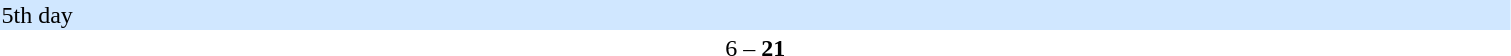<table width="80%">
<tr>
<th width="30%"></th>
<th width="12%"></th>
<th width="30%"></th>
</tr>
<tr bgcolor="#D0E7FF">
<td colspan="3">5th day</td>
</tr>
<tr>
<td align="right"></td>
<td align="center">6 – <strong>21</strong></td>
<td><strong></strong></td>
</tr>
<tr>
</tr>
</table>
